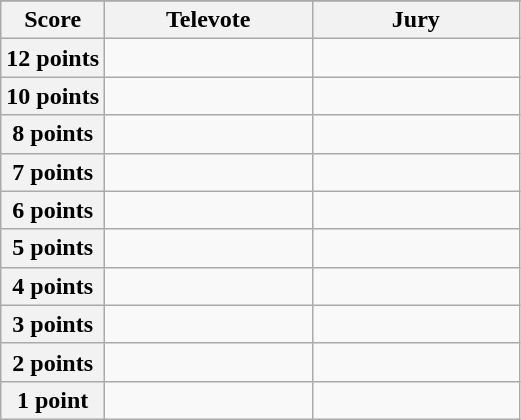<table class="wikitable">
<tr>
</tr>
<tr>
<th scope="col" width="20%">Score</th>
<th scope="col" width="40%">Televote</th>
<th scope="col" width="40%">Jury</th>
</tr>
<tr>
<th scope="row">12 points</th>
<td></td>
<td></td>
</tr>
<tr>
<th scope="row">10 points</th>
<td></td>
<td></td>
</tr>
<tr>
<th scope="row">8 points</th>
<td></td>
<td></td>
</tr>
<tr>
<th scope="row">7 points</th>
<td></td>
<td></td>
</tr>
<tr>
<th scope="row">6 points</th>
<td></td>
<td></td>
</tr>
<tr>
<th scope="row">5 points</th>
<td></td>
<td></td>
</tr>
<tr>
<th scope="row">4 points</th>
<td></td>
<td></td>
</tr>
<tr>
<th scope="row">3 points</th>
<td></td>
<td></td>
</tr>
<tr>
<th scope="row">2 points</th>
<td></td>
<td></td>
</tr>
<tr>
<th scope="row">1 point</th>
<td></td>
<td></td>
</tr>
</table>
